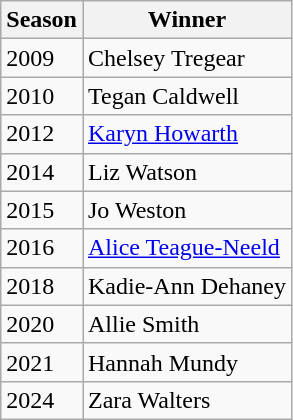<table class="wikitable collapsible">
<tr>
<th>Season</th>
<th>Winner</th>
</tr>
<tr>
<td>2009</td>
<td>Chelsey Tregear</td>
</tr>
<tr>
<td>2010</td>
<td>Tegan Caldwell</td>
</tr>
<tr>
<td>2012</td>
<td><a href='#'>Karyn Howarth</a></td>
</tr>
<tr>
<td>2014</td>
<td>Liz Watson</td>
</tr>
<tr>
<td>2015</td>
<td>Jo Weston</td>
</tr>
<tr>
<td>2016</td>
<td><a href='#'>Alice Teague-Neeld</a></td>
</tr>
<tr>
<td>2018</td>
<td>Kadie-Ann Dehaney</td>
</tr>
<tr>
<td>2020</td>
<td>Allie Smith</td>
</tr>
<tr>
<td>2021</td>
<td>Hannah Mundy</td>
</tr>
<tr>
<td>2024</td>
<td>Zara Walters</td>
</tr>
</table>
